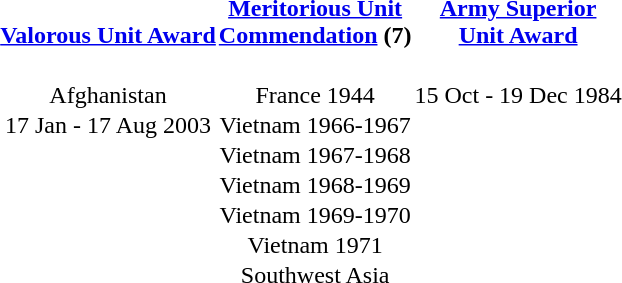<table border="0" cellpadding="1" cellspacing="0" align="center">
<tr>
<th style="background: "><br> <a href='#'>Valorous Unit Award</a></th>
<th style="background: "><a href='#'>Meritorious Unit<br>Commendation</a> (7)</th>
<th style="background: "><a href='#'>Army Superior<br>Unit Award</a></th>
</tr>
<tr style="text-align: center;">
<td><br></td>
<td><br></td>
<td></td>
</tr>
<tr style="text-align: center;">
<td>Afghanistan</td>
<td>France 1944</td>
<td>15 Oct - 19 Dec 1984</td>
</tr>
<tr style="text-align: center;">
<td>17 Jan - 17 Aug 2003</td>
<td>Vietnam 1966-1967</td>
<td></td>
</tr>
<tr style="text-align: center;">
<td><br></td>
<td>Vietnam 1967-1968</td>
<td></td>
</tr>
<tr style="text-align: center;">
<td><br></td>
<td>Vietnam 1968-1969</td>
<td></td>
</tr>
<tr style="text-align: center;">
<td><br></td>
<td>Vietnam 1969-1970</td>
<td></td>
</tr>
<tr style="text-align: center;">
<td><br></td>
<td>Vietnam 1971</td>
<td></td>
</tr>
<tr style="text-align: center;">
<td><br></td>
<td>Southwest Asia</td>
<td><br></td>
</tr>
</table>
